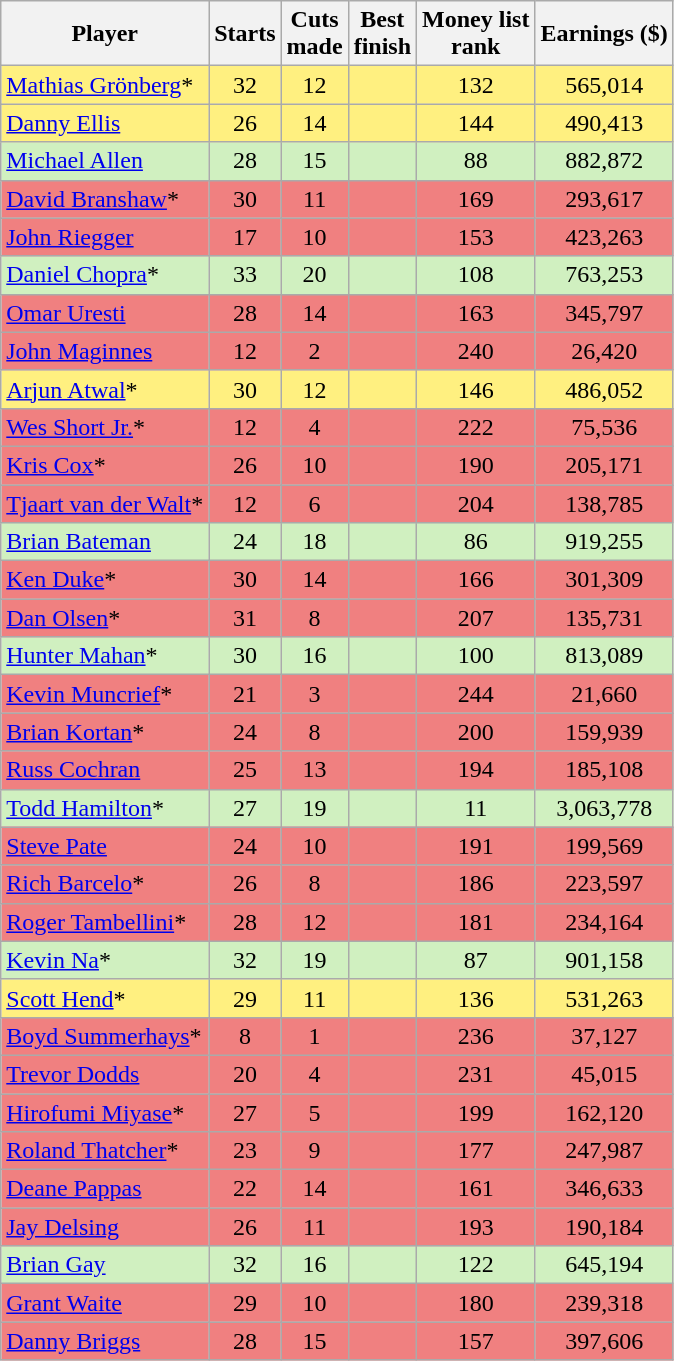<table class=" sortable wikitable" style="text-align:center">
<tr>
<th>Player</th>
<th>Starts</th>
<th>Cuts<br>made</th>
<th>Best<br>finish</th>
<th>Money list<br>rank</th>
<th>Earnings ($)</th>
</tr>
<tr style="background:#FFF080;">
<td align=left> <a href='#'>Mathias Grönberg</a>*</td>
<td>32</td>
<td>12</td>
<td></td>
<td>132</td>
<td>565,014</td>
</tr>
<tr style="background:#FFF080;">
<td align=left> <a href='#'>Danny Ellis</a></td>
<td>26</td>
<td>14</td>
<td></td>
<td>144</td>
<td>490,413</td>
</tr>
<tr style="background:#D0F0C0;">
<td align=left> <a href='#'>Michael Allen</a></td>
<td>28</td>
<td>15</td>
<td></td>
<td>88</td>
<td>882,872</td>
</tr>
<tr style="background:#F08080;">
<td align=left> <a href='#'>David Branshaw</a>*</td>
<td>30</td>
<td>11</td>
<td></td>
<td>169</td>
<td>293,617</td>
</tr>
<tr style="background:#F08080;">
<td align=left> <a href='#'>John Riegger</a></td>
<td>17</td>
<td>10</td>
<td></td>
<td>153</td>
<td>423,263</td>
</tr>
<tr style="background:#D0F0C0;">
<td align=left> <a href='#'>Daniel Chopra</a>*</td>
<td>33</td>
<td>20</td>
<td></td>
<td>108</td>
<td>763,253</td>
</tr>
<tr style="background:#F08080;">
<td align=left> <a href='#'>Omar Uresti</a></td>
<td>28</td>
<td>14</td>
<td></td>
<td>163</td>
<td>345,797</td>
</tr>
<tr style="background:#F08080;">
<td align=left> <a href='#'>John Maginnes</a></td>
<td>12</td>
<td>2</td>
<td></td>
<td>240</td>
<td>26,420</td>
</tr>
<tr style="background:#FFF080;">
<td align=left> <a href='#'>Arjun Atwal</a>*</td>
<td>30</td>
<td>12</td>
<td></td>
<td>146</td>
<td>486,052</td>
</tr>
<tr style="background:#F08080;">
<td align=left> <a href='#'>Wes Short Jr.</a>*</td>
<td>12</td>
<td>4</td>
<td></td>
<td>222</td>
<td>75,536</td>
</tr>
<tr style="background:#F08080;">
<td align=left> <a href='#'>Kris Cox</a>*</td>
<td>26</td>
<td>10</td>
<td></td>
<td>190</td>
<td>205,171</td>
</tr>
<tr style="background:#F08080;">
<td align=left> <a href='#'>Tjaart van der Walt</a>*</td>
<td>12</td>
<td>6</td>
<td></td>
<td>204</td>
<td>138,785</td>
</tr>
<tr style="background:#D0F0C0;">
<td align=left> <a href='#'>Brian Bateman</a></td>
<td>24</td>
<td>18</td>
<td></td>
<td>86</td>
<td>919,255</td>
</tr>
<tr style="background:#F08080;">
<td align=left> <a href='#'>Ken Duke</a>*</td>
<td>30</td>
<td>14</td>
<td></td>
<td>166</td>
<td>301,309</td>
</tr>
<tr style="background:#F08080;">
<td align=left> <a href='#'>Dan Olsen</a>*</td>
<td>31</td>
<td>8</td>
<td></td>
<td>207</td>
<td>135,731</td>
</tr>
<tr style="background:#D0F0C0;">
<td align=left> <a href='#'>Hunter Mahan</a>*</td>
<td>30</td>
<td>16</td>
<td></td>
<td>100</td>
<td>813,089</td>
</tr>
<tr style="background:#F08080;">
<td align=left> <a href='#'>Kevin Muncrief</a>*</td>
<td>21</td>
<td>3</td>
<td></td>
<td>244</td>
<td>21,660</td>
</tr>
<tr style="background:#F08080;">
<td align=left> <a href='#'>Brian Kortan</a>*</td>
<td>24</td>
<td>8</td>
<td></td>
<td>200</td>
<td>159,939</td>
</tr>
<tr style="background:#F08080;">
<td align=left> <a href='#'>Russ Cochran</a></td>
<td>25</td>
<td>13</td>
<td></td>
<td>194</td>
<td>185,108</td>
</tr>
<tr style="background:#D0F0C0;">
<td align=left> <a href='#'>Todd Hamilton</a>*</td>
<td>27</td>
<td>19</td>
<td></td>
<td>11</td>
<td>3,063,778</td>
</tr>
<tr style="background:#F08080;">
<td align=left> <a href='#'>Steve Pate</a></td>
<td>24</td>
<td>10</td>
<td></td>
<td>191</td>
<td>199,569</td>
</tr>
<tr style="background:#F08080;">
<td align=left> <a href='#'>Rich Barcelo</a>*</td>
<td>26</td>
<td>8</td>
<td></td>
<td>186</td>
<td>223,597</td>
</tr>
<tr style="background:#F08080;">
<td align=left> <a href='#'>Roger Tambellini</a>*</td>
<td>28</td>
<td>12</td>
<td></td>
<td>181</td>
<td>234,164</td>
</tr>
<tr style="background:#D0F0C0;">
<td align=left> <a href='#'>Kevin Na</a>*</td>
<td>32</td>
<td>19</td>
<td></td>
<td>87</td>
<td>901,158</td>
</tr>
<tr style="background:#FFF080;">
<td align=left> <a href='#'>Scott Hend</a>*</td>
<td>29</td>
<td>11</td>
<td></td>
<td>136</td>
<td>531,263</td>
</tr>
<tr style="background:#F08080;">
<td align=left> <a href='#'>Boyd Summerhays</a>*</td>
<td>8</td>
<td>1</td>
<td></td>
<td>236</td>
<td>37,127</td>
</tr>
<tr style="background:#F08080;">
<td align=left> <a href='#'>Trevor Dodds</a></td>
<td>20</td>
<td>4</td>
<td></td>
<td>231</td>
<td>45,015</td>
</tr>
<tr style="background:#F08080;">
<td align=left> <a href='#'>Hirofumi Miyase</a>*</td>
<td>27</td>
<td>5</td>
<td></td>
<td>199</td>
<td>162,120</td>
</tr>
<tr style="background:#F08080;">
<td align=left> <a href='#'>Roland Thatcher</a>*</td>
<td>23</td>
<td>9</td>
<td></td>
<td>177</td>
<td>247,987</td>
</tr>
<tr style="background:#F08080;">
<td align=left> <a href='#'>Deane Pappas</a></td>
<td>22</td>
<td>14</td>
<td></td>
<td>161</td>
<td>346,633</td>
</tr>
<tr style="background:#F08080;">
<td align=left> <a href='#'>Jay Delsing</a></td>
<td>26</td>
<td>11</td>
<td></td>
<td>193</td>
<td>190,184</td>
</tr>
<tr style="background:#D0F0C0;">
<td align=left> <a href='#'>Brian Gay</a></td>
<td>32</td>
<td>16</td>
<td></td>
<td>122</td>
<td>645,194</td>
</tr>
<tr style="background:#F08080;">
<td align=left> <a href='#'>Grant Waite</a></td>
<td>29</td>
<td>10</td>
<td></td>
<td>180</td>
<td>239,318</td>
</tr>
<tr style="background:#F08080;">
<td align=left> <a href='#'>Danny Briggs</a></td>
<td>28</td>
<td>15</td>
<td></td>
<td>157</td>
<td>397,606</td>
</tr>
</table>
